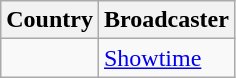<table class="wikitable">
<tr>
<th align=center>Country</th>
<th align=center>Broadcaster</th>
</tr>
<tr>
<td></td>
<td><a href='#'>Showtime</a></td>
</tr>
</table>
